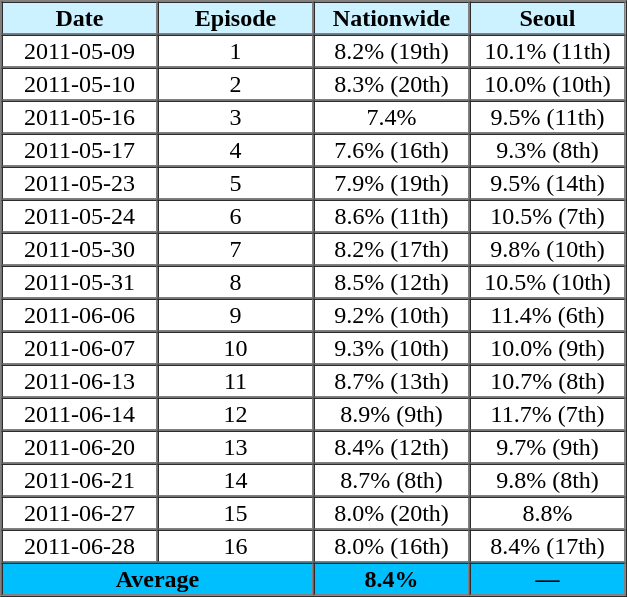<table border="1" cellpadding="1" cellspacing="0">
<tr>
<th width=100 bgcolor="#CCF2FF">Date</th>
<th width=100 bgcolor="#CCF2FF">Episode</th>
<th width=100 bgcolor="#CCF2FF">Nationwide</th>
<th width=100 bgcolor="#CCF2FF">Seoul</th>
</tr>
<tr align=center>
<td>2011-05-09</td>
<td>1</td>
<td>8.2% (19th)</td>
<td>10.1% (11th)</td>
</tr>
<tr align=center>
<td>2011-05-10</td>
<td>2</td>
<td>8.3% (20th)</td>
<td>10.0% (10th)</td>
</tr>
<tr align=center>
<td>2011-05-16</td>
<td>3</td>
<td>7.4%</td>
<td>9.5% (11th)</td>
</tr>
<tr align=center>
<td>2011-05-17</td>
<td>4</td>
<td>7.6% (16th)</td>
<td>9.3% (8th)</td>
</tr>
<tr align=center>
<td>2011-05-23</td>
<td>5</td>
<td>7.9% (19th)</td>
<td>9.5% (14th)</td>
</tr>
<tr align=center>
<td>2011-05-24</td>
<td>6</td>
<td>8.6% (11th)</td>
<td>10.5% (7th)</td>
</tr>
<tr align=center>
<td>2011-05-30</td>
<td>7</td>
<td>8.2% (17th)</td>
<td>9.8% (10th)</td>
</tr>
<tr align=center>
<td>2011-05-31</td>
<td>8</td>
<td>8.5% (12th)</td>
<td>10.5% (10th)</td>
</tr>
<tr align=center>
<td>2011-06-06</td>
<td>9</td>
<td>9.2% (10th)</td>
<td>11.4% (6th)</td>
</tr>
<tr align=center>
<td>2011-06-07</td>
<td>10</td>
<td>9.3% (10th)</td>
<td>10.0% (9th)</td>
</tr>
<tr align=center>
<td>2011-06-13</td>
<td>11</td>
<td>8.7% (13th)</td>
<td>10.7% (8th)</td>
</tr>
<tr align=center>
<td>2011-06-14</td>
<td>12</td>
<td>8.9% (9th)</td>
<td>11.7% (7th)</td>
</tr>
<tr align=center>
<td>2011-06-20</td>
<td>13</td>
<td>8.4% (12th)</td>
<td>9.7% (9th)</td>
</tr>
<tr align=center>
<td>2011-06-21</td>
<td>14</td>
<td>8.7% (8th)</td>
<td>9.8% (8th)</td>
</tr>
<tr align=center>
<td>2011-06-27</td>
<td>15</td>
<td>8.0% (20th)</td>
<td>8.8%</td>
</tr>
<tr align=center>
<td>2011-06-28</td>
<td>16</td>
<td>8.0% (16th)</td>
<td>8.4% (17th)</td>
</tr>
<tr align="center" style="background:#00BFFF;">
<th colspan=2>Average</th>
<th>8.4%</th>
<th>—</th>
</tr>
</table>
